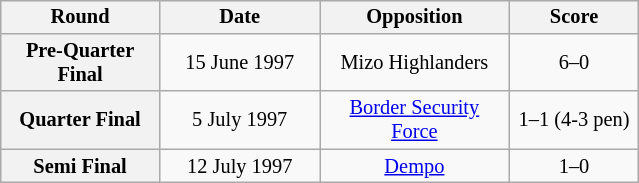<table class="wikitable plainrowheaders" style="text-align:center;margin-left:1em;float:right; font-size:85%;">
<tr>
<th scope=col width="100">Round</th>
<th scope=col width="100">Date</th>
<th scope=col width="120">Opposition</th>
<th scope=col width="80">Score</th>
</tr>
<tr>
<th scope=row style="text-align:center">Pre-Quarter Final</th>
<td>15 June 1997</td>
<td>Mizo Highlanders</td>
<td>6–0</td>
</tr>
<tr>
<th scope=row style="text-align:center">Quarter Final</th>
<td>5 July 1997</td>
<td><a href='#'>Border Security Force</a></td>
<td>1–1 (4-3 pen)</td>
</tr>
<tr>
<th scope=row style="text-align:center">Semi Final</th>
<td>12 July 1997</td>
<td><a href='#'>Dempo</a></td>
<td>1–0</td>
</tr>
</table>
